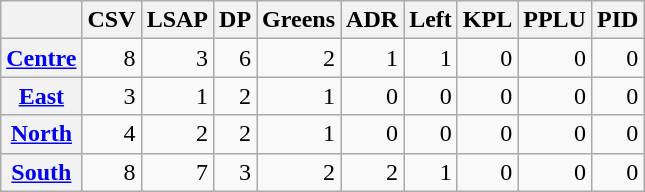<table class="wikitable sortable" style=text-align:right>
<tr>
<th></th>
<th>CSV</th>
<th>LSAP</th>
<th>DP</th>
<th>Greens</th>
<th>ADR</th>
<th>Left</th>
<th>KPL</th>
<th>PPLU</th>
<th>PID</th>
</tr>
<tr>
<th><a href='#'>Centre</a></th>
<td>8</td>
<td>3</td>
<td>6</td>
<td>2</td>
<td>1</td>
<td>1</td>
<td>0</td>
<td>0</td>
<td>0</td>
</tr>
<tr>
<th><a href='#'>East</a></th>
<td>3</td>
<td>1</td>
<td>2</td>
<td>1</td>
<td>0</td>
<td>0</td>
<td>0</td>
<td>0</td>
<td>0</td>
</tr>
<tr>
<th><a href='#'>North</a></th>
<td>4</td>
<td>2</td>
<td>2</td>
<td>1</td>
<td>0</td>
<td>0</td>
<td>0</td>
<td>0</td>
<td>0</td>
</tr>
<tr>
<th><a href='#'>South</a></th>
<td>8</td>
<td>7</td>
<td>3</td>
<td>2</td>
<td>2</td>
<td>1</td>
<td>0</td>
<td>0</td>
<td>0</td>
</tr>
</table>
